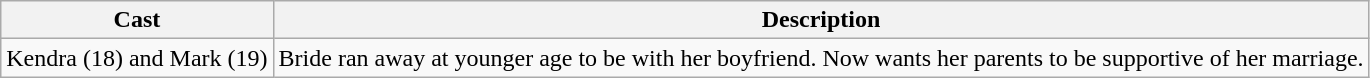<table class="wikitable">
<tr>
<th>Cast</th>
<th>Description</th>
</tr>
<tr>
<td>Kendra (18) and  Mark (19)</td>
<td>Bride ran away at younger age to be with her boyfriend. Now wants her parents to be supportive of her marriage.</td>
</tr>
</table>
